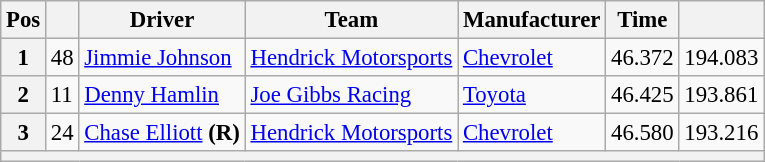<table class="wikitable" style="font-size:95%">
<tr>
<th>Pos</th>
<th></th>
<th>Driver</th>
<th>Team</th>
<th>Manufacturer</th>
<th>Time</th>
<th></th>
</tr>
<tr>
<th>1</th>
<td>48</td>
<td><a href='#'>Jimmie Johnson</a></td>
<td><a href='#'>Hendrick Motorsports</a></td>
<td><a href='#'>Chevrolet</a></td>
<td>46.372</td>
<td>194.083</td>
</tr>
<tr>
<th>2</th>
<td>11</td>
<td><a href='#'>Denny Hamlin</a></td>
<td><a href='#'>Joe Gibbs Racing</a></td>
<td><a href='#'>Toyota</a></td>
<td>46.425</td>
<td>193.861</td>
</tr>
<tr>
<th>3</th>
<td>24</td>
<td><a href='#'>Chase Elliott</a> <strong>(R)</strong></td>
<td><a href='#'>Hendrick Motorsports</a></td>
<td><a href='#'>Chevrolet</a></td>
<td>46.580</td>
<td>193.216</td>
</tr>
<tr>
<th colspan="7"></th>
</tr>
</table>
